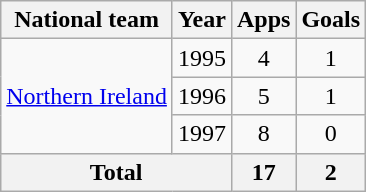<table class=wikitable style="text-align: center">
<tr>
<th>National team</th>
<th>Year</th>
<th>Apps</th>
<th>Goals</th>
</tr>
<tr>
<td rowspan=3><a href='#'>Northern Ireland</a></td>
<td>1995</td>
<td>4</td>
<td>1</td>
</tr>
<tr>
<td>1996</td>
<td>5</td>
<td>1</td>
</tr>
<tr>
<td>1997</td>
<td>8</td>
<td>0</td>
</tr>
<tr>
<th colspan=2>Total</th>
<th>17</th>
<th>2</th>
</tr>
</table>
